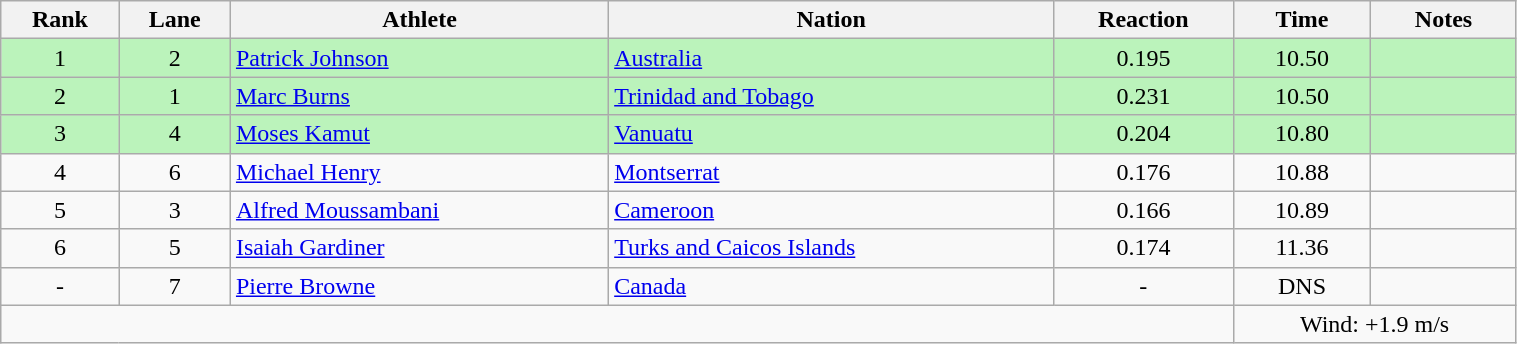<table class="wikitable sortable" style="text-align:center;width: 80%">
<tr>
<th>Rank</th>
<th>Lane</th>
<th>Athlete</th>
<th>Nation</th>
<th>Reaction</th>
<th>Time</th>
<th>Notes</th>
</tr>
<tr bgcolor="#bbf3bb">
<td>1</td>
<td>2</td>
<td align="left"><a href='#'>Patrick Johnson</a></td>
<td align="left"> <a href='#'>Australia</a></td>
<td>0.195</td>
<td>10.50</td>
<td></td>
</tr>
<tr bgcolor="#bbf3bb">
<td>2</td>
<td>1</td>
<td align="left"><a href='#'>Marc Burns</a></td>
<td align="left"> <a href='#'>Trinidad and Tobago</a></td>
<td>0.231</td>
<td>10.50</td>
<td></td>
</tr>
<tr bgcolor="#bbf3bb">
<td>3</td>
<td>4</td>
<td align="left"><a href='#'>Moses Kamut</a></td>
<td align="left"> <a href='#'>Vanuatu</a></td>
<td>0.204</td>
<td>10.80</td>
<td></td>
</tr>
<tr>
<td>4</td>
<td>6</td>
<td align="left"><a href='#'>Michael Henry</a></td>
<td align="left"> <a href='#'>Montserrat</a></td>
<td>0.176</td>
<td>10.88</td>
<td></td>
</tr>
<tr>
<td>5</td>
<td>3</td>
<td align="left"><a href='#'>Alfred Moussambani</a></td>
<td align="left"> <a href='#'>Cameroon</a></td>
<td>0.166</td>
<td>10.89</td>
<td></td>
</tr>
<tr>
<td>6</td>
<td>5</td>
<td align="left"><a href='#'>Isaiah Gardiner</a></td>
<td align="left"> <a href='#'>Turks and Caicos Islands</a></td>
<td>0.174</td>
<td>11.36</td>
<td></td>
</tr>
<tr>
<td>-</td>
<td>7</td>
<td align="left"><a href='#'>Pierre Browne</a></td>
<td align="left"> <a href='#'>Canada</a></td>
<td>-</td>
<td>DNS</td>
<td></td>
</tr>
<tr>
<td colspan="5"></td>
<td colspan="2">Wind: +1.9 m/s</td>
</tr>
</table>
